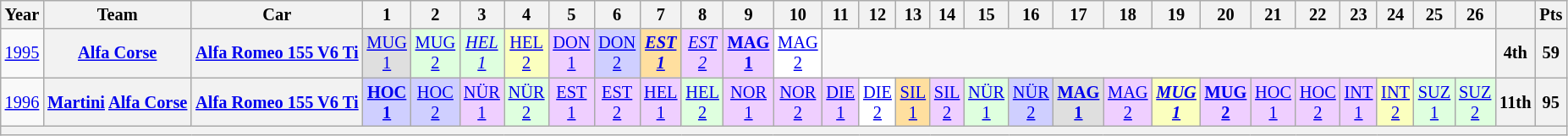<table class="wikitable" border="1" style="text-align:center; font-size:85%;">
<tr>
<th>Year</th>
<th>Team</th>
<th>Car</th>
<th>1</th>
<th>2</th>
<th>3</th>
<th>4</th>
<th>5</th>
<th>6</th>
<th>7</th>
<th>8</th>
<th>9</th>
<th>10</th>
<th>11</th>
<th>12</th>
<th>13</th>
<th>14</th>
<th>15</th>
<th>16</th>
<th>17</th>
<th>18</th>
<th>19</th>
<th>20</th>
<th>21</th>
<th>22</th>
<th>23</th>
<th>24</th>
<th>25</th>
<th>26</th>
<th></th>
<th>Pts</th>
</tr>
<tr>
<td><a href='#'>1995</a></td>
<th nowrap><a href='#'>Alfa Corse</a></th>
<th nowrap><a href='#'>Alfa Romeo 155 V6 Ti</a></th>
<td style="background:#DFDFDF;"><a href='#'>MUG<br>1</a><br></td>
<td style="background:#DFFFDF;"><a href='#'>MUG<br>2</a><br></td>
<td style="background:#DFFFDF;"><em><a href='#'>HEL<br>1</a></em><br></td>
<td style="background:#FBFFBF;"><a href='#'>HEL<br>2</a><br></td>
<td style="background:#EFCFFF;"><a href='#'>DON<br>1</a><br></td>
<td style="background:#CFCFFF;"><a href='#'>DON<br>2</a><br></td>
<td style="background:#FFDF9F;"><strong><em><a href='#'>EST<br>1</a></em></strong><br></td>
<td style="background:#EFCFFF;"><em><a href='#'>EST<br>2</a></em><br></td>
<td style="background:#EFCFFF;"><strong><a href='#'>MAG<br>1</a></strong><br></td>
<td style="background:#FFFFFF;"><a href='#'>MAG<br>2</a><br></td>
<td colspan=16></td>
<th>4th</th>
<th>59</th>
</tr>
<tr>
<td><a href='#'>1996</a></td>
<th nowrap><a href='#'>Martini</a> <a href='#'>Alfa Corse</a></th>
<th nowrap><a href='#'>Alfa Romeo 155 V6 Ti</a></th>
<td style="background:#CFCFFF;"><strong><a href='#'>HOC<br>1</a></strong><br></td>
<td style="background:#CFCFFF;"><a href='#'>HOC<br>2</a><br></td>
<td style="background:#EFCFFF;"><a href='#'>NÜR<br>1</a><br></td>
<td style="background:#DFFFDF;"><a href='#'>NÜR<br>2</a><br></td>
<td style="background:#EFCFFF;"><a href='#'>EST<br>1</a><br></td>
<td style="background:#EFCFFF;"><a href='#'>EST<br>2</a><br></td>
<td style="background:#EFCFFF;"><a href='#'>HEL<br>1</a><br></td>
<td style="background:#DFFFDF;"><a href='#'>HEL<br>2</a><br></td>
<td style="background:#EFCFFF;"><a href='#'>NOR<br>1</a><br></td>
<td style="background:#EFCFFF;"><a href='#'>NOR<br>2</a><br></td>
<td style="background:#EFCFFF;"><a href='#'>DIE<br>1</a><br></td>
<td style="background:#FFFFFF;"><a href='#'>DIE<br>2</a><br></td>
<td style="background:#FFDF9F;"><a href='#'>SIL<br>1</a><br></td>
<td style="background:#EFCFFF;"><a href='#'>SIL<br>2</a><br></td>
<td style="background:#DFFFDF;"><a href='#'>NÜR<br>1</a><br></td>
<td style="background:#CFCFFF;"><a href='#'>NÜR<br>2</a><br></td>
<td style="background:#DFDFDF;"><strong><a href='#'>MAG<br>1</a></strong><br></td>
<td style="background:#EFCFFF;"><a href='#'>MAG<br>2</a><br></td>
<td style="background:#FBFFBF;"><strong><em><a href='#'>MUG<br>1</a></em></strong><br></td>
<td style="background:#EFCFFF;"><strong><a href='#'>MUG<br>2</a></strong><br></td>
<td style="background:#EFCFFF;"><a href='#'>HOC<br>1</a><br></td>
<td style="background:#EFCFFF;"><a href='#'>HOC<br>2</a><br></td>
<td style="background:#EFCFFF;"><a href='#'>INT<br>1</a><br></td>
<td style="background:#FBFFBF;"><a href='#'>INT<br>2</a><br></td>
<td style="background:#DFFFDF;"><a href='#'>SUZ<br>1</a><br></td>
<td style="background:#DFFFDF;"><a href='#'>SUZ<br>2</a><br></td>
<th>11th</th>
<th>95</th>
</tr>
<tr>
<th colspan=31></th>
</tr>
</table>
